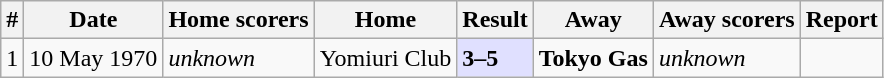<table class="wikitable">
<tr>
<th>#</th>
<th>Date</th>
<th>Home scorers</th>
<th>Home</th>
<th>Result</th>
<th>Away</th>
<th>Away scorers</th>
<th>Report</th>
</tr>
<tr>
<td>1</td>
<td>10 May 1970</td>
<td><em>unknown</em></td>
<td>Yomiuri Club</td>
<td style="background:#e0e0ff;"><strong>3–5</strong></td>
<td><strong>Tokyo Gas</strong></td>
<td><em>unknown</em></td>
<td></td>
</tr>
</table>
